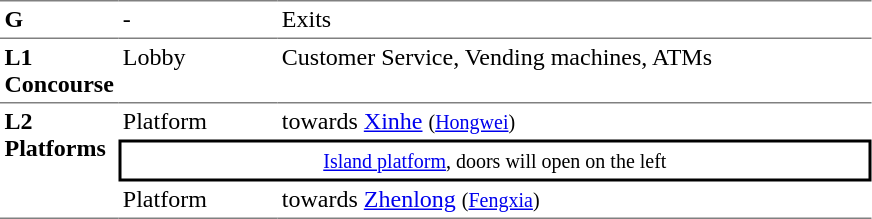<table table border=0 cellspacing=0 cellpadding=3>
<tr>
<td style="border-top:solid 1px gray;" width=50 valign=top><strong>G</strong></td>
<td style="border-top:solid 1px gray;" width=100 valign=top>-</td>
<td style="border-top:solid 1px gray;" width=390 valign=top>Exits</td>
</tr>
<tr>
<td style="border-bottom:solid 1px gray; border-top:solid 1px gray;" valign=top width=50><strong>L1<br>Concourse</strong></td>
<td style="border-bottom:solid 1px gray; border-top:solid 1px gray;" valign=top width=100>Lobby</td>
<td style="border-bottom:solid 1px gray; border-top:solid 1px gray;" valign=top width=390>Customer Service, Vending machines, ATMs</td>
</tr>
<tr>
<td style="border-bottom:solid 1px gray;" rowspan=4 valign=top><strong>L2<br>Platforms</strong></td>
<td>Platform </td>
<td>  towards <a href='#'>Xinhe</a> <small>(<a href='#'>Hongwei</a>)</small></td>
</tr>
<tr>
<td style="border-right:solid 2px black;border-left:solid 2px black;border-top:solid 2px black;border-bottom:solid 2px black;text-align:center;" colspan=2><small><a href='#'>Island platform</a>, doors will open on the left</small></td>
</tr>
<tr>
<td style="border-bottom:solid 1px gray;">Platform </td>
<td style="border-bottom:solid 1px gray;"> towards <a href='#'>Zhenlong</a> <small>(<a href='#'>Fengxia</a>)</small> </td>
</tr>
</table>
